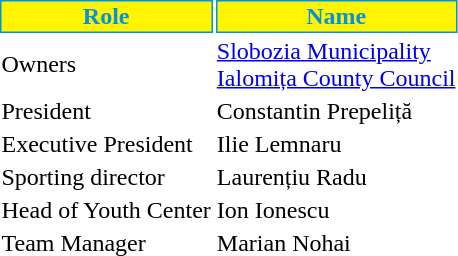<table class="toccolours">
<tr>
<th style="background:#fff500;color:#0193de;border:1px solid #0193de;">Role</th>
<th style="background:#fff500;color:#0193de;border:1px solid #0193de;">Name</th>
</tr>
<tr>
<td>Owners</td>
<td> <a href='#'>Slobozia Municipality</a><br> <a href='#'>Ialomița County Council</a></td>
</tr>
<tr>
<td>President</td>
<td> Constantin Prepeliță</td>
</tr>
<tr>
<td>Executive President</td>
<td> Ilie Lemnaru</td>
</tr>
<tr>
<td>Sporting director</td>
<td> Laurențiu Radu</td>
</tr>
<tr>
<td>Head of Youth Center</td>
<td> Ion Ionescu</td>
</tr>
<tr>
<td>Team Manager</td>
<td> Marian Nohai</td>
</tr>
</table>
